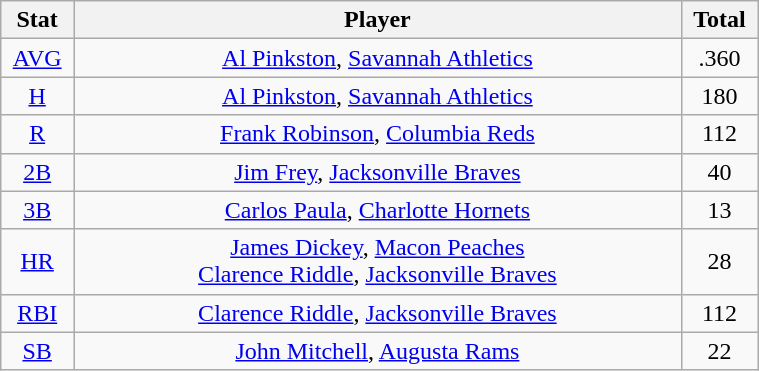<table class="wikitable" width="40%" style="text-align:center;">
<tr>
<th width="5%">Stat</th>
<th width="60%">Player</th>
<th width="5%">Total</th>
</tr>
<tr>
<td><a href='#'>AVG</a></td>
<td><a href='#'>Al Pinkston</a>, <a href='#'>Savannah Athletics</a></td>
<td>.360</td>
</tr>
<tr>
<td><a href='#'>H</a></td>
<td><a href='#'>Al Pinkston</a>, <a href='#'>Savannah Athletics</a></td>
<td>180</td>
</tr>
<tr>
<td><a href='#'>R</a></td>
<td><a href='#'>Frank Robinson</a>, <a href='#'>Columbia Reds</a></td>
<td>112</td>
</tr>
<tr>
<td><a href='#'>2B</a></td>
<td><a href='#'>Jim Frey</a>, <a href='#'>Jacksonville Braves</a></td>
<td>40</td>
</tr>
<tr>
<td><a href='#'>3B</a></td>
<td><a href='#'>Carlos Paula</a>, <a href='#'>Charlotte Hornets</a></td>
<td>13</td>
</tr>
<tr>
<td><a href='#'>HR</a></td>
<td><a href='#'>James Dickey</a>, <a href='#'>Macon Peaches</a> <br> <a href='#'>Clarence Riddle</a>, <a href='#'>Jacksonville Braves</a></td>
<td>28</td>
</tr>
<tr>
<td><a href='#'>RBI</a></td>
<td><a href='#'>Clarence Riddle</a>, <a href='#'>Jacksonville Braves</a></td>
<td>112</td>
</tr>
<tr>
<td><a href='#'>SB</a></td>
<td><a href='#'>John Mitchell</a>, <a href='#'>Augusta Rams</a></td>
<td>22</td>
</tr>
</table>
